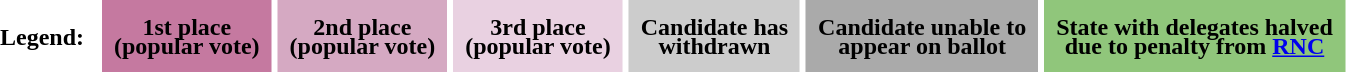<table style="text-align:center; margin:15px 0; line-height:13px;" cellpadding="0">
<tr>
<th>Legend:  </th>
<td></td>
<th style="padding:11px 8px; background:#c579a0;">1st place<br>(popular vote)</th>
<td></td>
<th style="padding:11px 8px; background:#d5a9c2;">2nd place<br>(popular vote)</th>
<td></td>
<th style="padding:11px 8px; background:#e9d1e1;">3rd place<br>(popular vote)</th>
<td></td>
<th style="padding:11px 8px; background:#ccc;">Candidate has<br>withdrawn</th>
<td></td>
<th style="padding:11px 8px; background:#aaa;">Candidate unable to<br> appear on ballot</th>
<td></td>
<th style="padding:11px 8px; background:#90c67b;">State with delegates halved<br>due to penalty from <a href='#'>RNC</a></th>
</tr>
</table>
